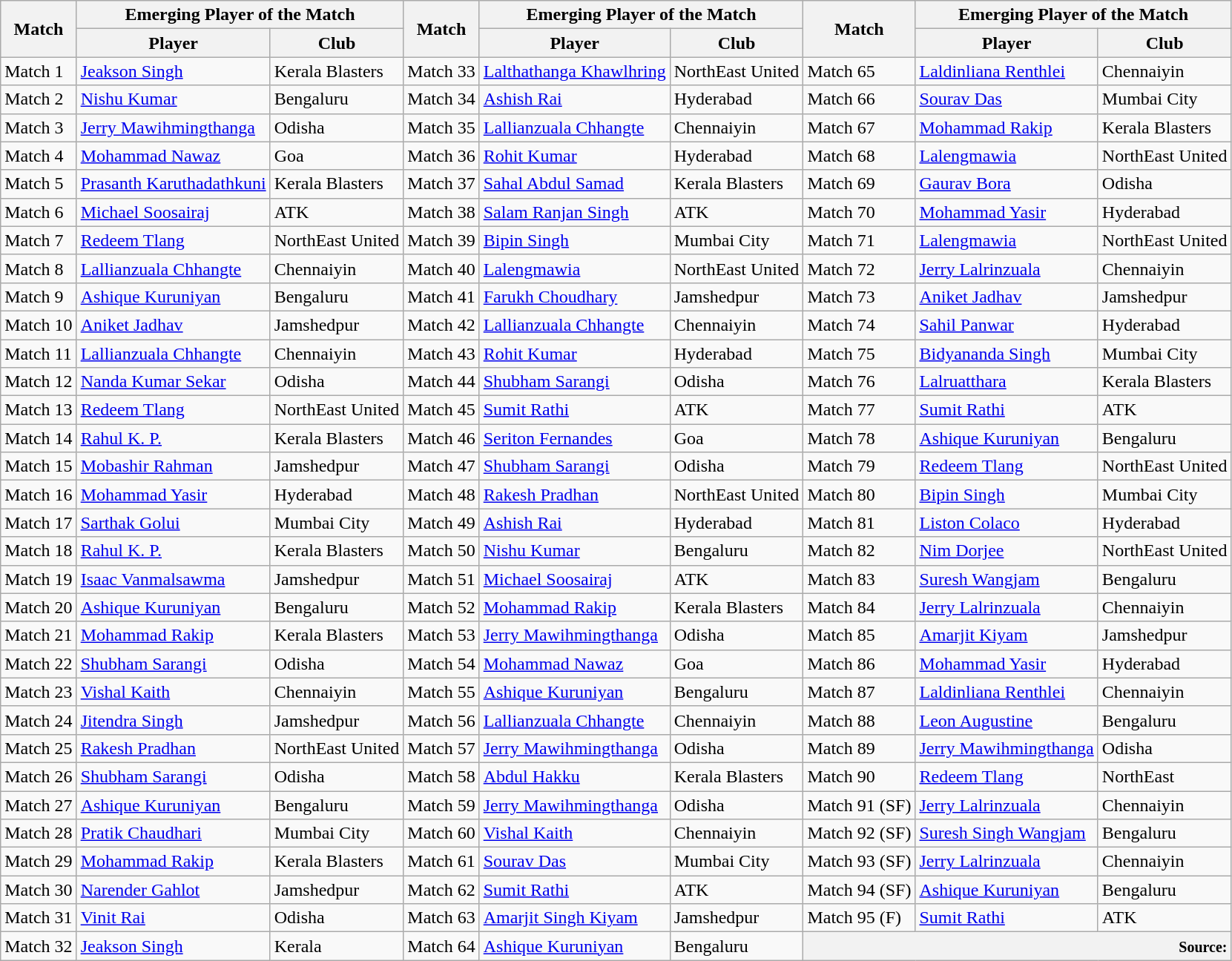<table class="wikitable">
<tr>
<th rowspan="2">Match</th>
<th colspan="2">Emerging Player of the Match</th>
<th rowspan="2">Match</th>
<th colspan="2">Emerging Player of the Match</th>
<th rowspan="2">Match</th>
<th colspan="2">Emerging Player of the Match</th>
</tr>
<tr>
<th> Player</th>
<th>Club</th>
<th> Player</th>
<th>Club</th>
<th> Player</th>
<th>Club</th>
</tr>
<tr>
<td>Match 1</td>
<td><a href='#'>Jeakson Singh</a></td>
<td>Kerala Blasters</td>
<td>Match 33</td>
<td><a href='#'>Lalthathanga Khawlhring</a></td>
<td>NorthEast United</td>
<td>Match 65</td>
<td><a href='#'>Laldinliana Renthlei</a></td>
<td>Chennaiyin</td>
</tr>
<tr>
<td>Match 2</td>
<td><a href='#'>Nishu Kumar</a></td>
<td>Bengaluru</td>
<td>Match 34</td>
<td><a href='#'>Ashish Rai</a></td>
<td>Hyderabad</td>
<td>Match 66</td>
<td><a href='#'>Sourav Das</a></td>
<td>Mumbai City</td>
</tr>
<tr>
<td>Match 3</td>
<td><a href='#'>Jerry Mawihmingthanga</a></td>
<td>Odisha</td>
<td>Match 35</td>
<td><a href='#'>Lallianzuala Chhangte</a></td>
<td>Chennaiyin</td>
<td>Match 67</td>
<td><a href='#'>Mohammad Rakip</a></td>
<td>Kerala Blasters</td>
</tr>
<tr>
<td>Match 4</td>
<td><a href='#'>Mohammad Nawaz</a></td>
<td>Goa</td>
<td>Match 36</td>
<td><a href='#'>Rohit Kumar</a></td>
<td>Hyderabad</td>
<td>Match 68</td>
<td><a href='#'>Lalengmawia</a></td>
<td>NorthEast United</td>
</tr>
<tr>
<td>Match 5</td>
<td><a href='#'>Prasanth Karuthadathkuni</a></td>
<td>Kerala Blasters</td>
<td>Match 37</td>
<td><a href='#'>Sahal Abdul Samad</a></td>
<td>Kerala Blasters</td>
<td>Match 69</td>
<td><a href='#'>Gaurav Bora</a></td>
<td>Odisha</td>
</tr>
<tr>
<td>Match 6</td>
<td><a href='#'>Michael Soosairaj</a></td>
<td>ATK</td>
<td>Match 38</td>
<td><a href='#'>Salam Ranjan Singh</a></td>
<td>ATK</td>
<td>Match 70</td>
<td><a href='#'>Mohammad Yasir</a></td>
<td>Hyderabad</td>
</tr>
<tr>
<td>Match 7</td>
<td><a href='#'>Redeem Tlang</a></td>
<td>NorthEast United</td>
<td>Match 39</td>
<td><a href='#'>Bipin Singh</a></td>
<td>Mumbai City</td>
<td>Match 71</td>
<td><a href='#'>Lalengmawia</a></td>
<td>NorthEast United</td>
</tr>
<tr>
<td>Match 8</td>
<td><a href='#'>Lallianzuala Chhangte</a></td>
<td>Chennaiyin</td>
<td>Match 40</td>
<td><a href='#'>Lalengmawia</a></td>
<td>NorthEast United</td>
<td>Match 72</td>
<td><a href='#'>Jerry Lalrinzuala</a></td>
<td>Chennaiyin</td>
</tr>
<tr>
<td>Match 9</td>
<td><a href='#'>Ashique Kuruniyan</a></td>
<td>Bengaluru</td>
<td>Match 41</td>
<td><a href='#'>Farukh Choudhary</a></td>
<td>Jamshedpur</td>
<td>Match 73</td>
<td><a href='#'>Aniket Jadhav</a></td>
<td>Jamshedpur</td>
</tr>
<tr>
<td>Match 10</td>
<td><a href='#'>Aniket Jadhav</a></td>
<td>Jamshedpur</td>
<td>Match 42</td>
<td><a href='#'>Lallianzuala Chhangte</a></td>
<td>Chennaiyin</td>
<td>Match 74</td>
<td><a href='#'>Sahil Panwar</a></td>
<td>Hyderabad</td>
</tr>
<tr>
<td>Match 11</td>
<td><a href='#'>Lallianzuala Chhangte</a></td>
<td>Chennaiyin</td>
<td>Match 43</td>
<td><a href='#'>Rohit Kumar</a></td>
<td>Hyderabad</td>
<td>Match 75</td>
<td><a href='#'>Bidyananda Singh</a></td>
<td>Mumbai City</td>
</tr>
<tr>
<td>Match 12</td>
<td><a href='#'>Nanda Kumar Sekar</a></td>
<td>Odisha</td>
<td>Match 44</td>
<td><a href='#'>Shubham Sarangi</a></td>
<td>Odisha</td>
<td>Match 76</td>
<td><a href='#'>Lalruatthara</a></td>
<td>Kerala Blasters</td>
</tr>
<tr>
<td>Match 13</td>
<td><a href='#'>Redeem Tlang</a></td>
<td>NorthEast United</td>
<td>Match 45</td>
<td><a href='#'>Sumit Rathi</a></td>
<td>ATK</td>
<td>Match 77</td>
<td><a href='#'>Sumit Rathi</a></td>
<td>ATK</td>
</tr>
<tr>
<td>Match 14</td>
<td><a href='#'>Rahul K. P.</a></td>
<td>Kerala Blasters</td>
<td>Match 46</td>
<td><a href='#'>Seriton Fernandes</a></td>
<td>Goa</td>
<td>Match 78</td>
<td><a href='#'>Ashique Kuruniyan</a></td>
<td>Bengaluru</td>
</tr>
<tr>
<td>Match 15</td>
<td><a href='#'>Mobashir Rahman</a></td>
<td>Jamshedpur</td>
<td>Match 47</td>
<td><a href='#'>Shubham Sarangi</a></td>
<td>Odisha</td>
<td>Match 79</td>
<td><a href='#'>Redeem Tlang</a></td>
<td>NorthEast United</td>
</tr>
<tr>
<td>Match 16</td>
<td><a href='#'>Mohammad Yasir</a></td>
<td>Hyderabad</td>
<td>Match 48</td>
<td><a href='#'>Rakesh Pradhan</a></td>
<td>NorthEast United</td>
<td>Match 80</td>
<td><a href='#'>Bipin Singh</a></td>
<td>Mumbai City</td>
</tr>
<tr>
<td>Match 17</td>
<td><a href='#'>Sarthak Golui</a></td>
<td>Mumbai City</td>
<td>Match 49</td>
<td><a href='#'>Ashish Rai</a></td>
<td>Hyderabad</td>
<td>Match 81</td>
<td><a href='#'>Liston Colaco</a></td>
<td>Hyderabad</td>
</tr>
<tr>
<td>Match 18</td>
<td><a href='#'>Rahul K. P.</a></td>
<td>Kerala Blasters</td>
<td>Match 50</td>
<td><a href='#'>Nishu Kumar</a></td>
<td>Bengaluru</td>
<td>Match 82</td>
<td><a href='#'>Nim Dorjee</a></td>
<td>NorthEast United</td>
</tr>
<tr>
<td>Match 19</td>
<td><a href='#'>Isaac Vanmalsawma</a></td>
<td>Jamshedpur</td>
<td>Match 51</td>
<td><a href='#'>Michael Soosairaj</a></td>
<td>ATK</td>
<td>Match 83</td>
<td><a href='#'>Suresh Wangjam</a></td>
<td>Bengaluru</td>
</tr>
<tr>
<td>Match 20</td>
<td><a href='#'>Ashique Kuruniyan</a></td>
<td>Bengaluru</td>
<td>Match 52</td>
<td><a href='#'>Mohammad Rakip</a></td>
<td>Kerala Blasters</td>
<td>Match 84</td>
<td><a href='#'>Jerry Lalrinzuala</a></td>
<td>Chennaiyin</td>
</tr>
<tr>
<td>Match 21</td>
<td><a href='#'>Mohammad Rakip</a></td>
<td>Kerala Blasters</td>
<td>Match 53</td>
<td><a href='#'>Jerry Mawihmingthanga</a></td>
<td>Odisha</td>
<td>Match 85</td>
<td><a href='#'>Amarjit Kiyam</a></td>
<td>Jamshedpur</td>
</tr>
<tr>
<td>Match 22</td>
<td><a href='#'>Shubham Sarangi</a></td>
<td>Odisha</td>
<td>Match 54</td>
<td><a href='#'>Mohammad Nawaz</a></td>
<td>Goa</td>
<td>Match 86</td>
<td><a href='#'>Mohammad Yasir</a></td>
<td>Hyderabad</td>
</tr>
<tr>
<td>Match 23</td>
<td><a href='#'>Vishal Kaith</a></td>
<td>Chennaiyin</td>
<td>Match 55</td>
<td><a href='#'>Ashique Kuruniyan</a></td>
<td>Bengaluru</td>
<td>Match 87</td>
<td><a href='#'>Laldinliana Renthlei</a></td>
<td>Chennaiyin</td>
</tr>
<tr>
<td>Match 24</td>
<td><a href='#'>Jitendra Singh</a></td>
<td>Jamshedpur</td>
<td>Match 56</td>
<td><a href='#'>Lallianzuala Chhangte</a></td>
<td>Chennaiyin</td>
<td>Match 88</td>
<td><a href='#'>Leon Augustine</a></td>
<td>Bengaluru</td>
</tr>
<tr>
<td>Match 25</td>
<td><a href='#'>Rakesh Pradhan</a></td>
<td>NorthEast United</td>
<td>Match 57</td>
<td><a href='#'>Jerry Mawihmingthanga</a></td>
<td>Odisha</td>
<td>Match 89</td>
<td><a href='#'>Jerry Mawihmingthanga</a></td>
<td>Odisha</td>
</tr>
<tr>
<td>Match 26</td>
<td><a href='#'>Shubham Sarangi</a></td>
<td>Odisha</td>
<td>Match 58</td>
<td><a href='#'>Abdul Hakku</a></td>
<td>Kerala Blasters</td>
<td>Match 90</td>
<td><a href='#'>Redeem Tlang</a></td>
<td>NorthEast</td>
</tr>
<tr>
<td>Match 27</td>
<td><a href='#'>Ashique Kuruniyan</a></td>
<td>Bengaluru</td>
<td>Match 59</td>
<td><a href='#'>Jerry Mawihmingthanga</a></td>
<td>Odisha</td>
<td>Match 91 (SF)</td>
<td><a href='#'>Jerry Lalrinzuala</a></td>
<td>Chennaiyin</td>
</tr>
<tr>
<td>Match 28</td>
<td><a href='#'>Pratik Chaudhari</a></td>
<td>Mumbai City</td>
<td>Match 60</td>
<td><a href='#'>Vishal Kaith</a></td>
<td>Chennaiyin</td>
<td>Match 92 (SF)</td>
<td><a href='#'>Suresh Singh Wangjam</a></td>
<td>Bengaluru</td>
</tr>
<tr>
<td>Match 29</td>
<td><a href='#'>Mohammad Rakip</a></td>
<td>Kerala Blasters</td>
<td>Match 61</td>
<td><a href='#'>Sourav Das</a></td>
<td>Mumbai City</td>
<td>Match 93 (SF)</td>
<td><a href='#'>Jerry Lalrinzuala</a></td>
<td>Chennaiyin</td>
</tr>
<tr>
<td>Match 30</td>
<td><a href='#'>Narender Gahlot</a></td>
<td>Jamshedpur</td>
<td>Match 62</td>
<td><a href='#'>Sumit Rathi</a></td>
<td>ATK</td>
<td>Match 94 (SF)</td>
<td><a href='#'>Ashique Kuruniyan</a></td>
<td>Bengaluru</td>
</tr>
<tr>
<td>Match 31</td>
<td><a href='#'>Vinit Rai</a></td>
<td>Odisha</td>
<td>Match 63</td>
<td><a href='#'>Amarjit Singh Kiyam</a></td>
<td>Jamshedpur</td>
<td>Match 95 (F)</td>
<td><a href='#'>Sumit Rathi</a></td>
<td>ATK</td>
</tr>
<tr>
<td>Match 32</td>
<td><a href='#'>Jeakson Singh</a></td>
<td>Kerala</td>
<td>Match 64</td>
<td><a href='#'>Ashique Kuruniyan</a></td>
<td>Bengaluru</td>
<th colspan="3" style="text-align:right;"><small>Source:</small></th>
</tr>
</table>
